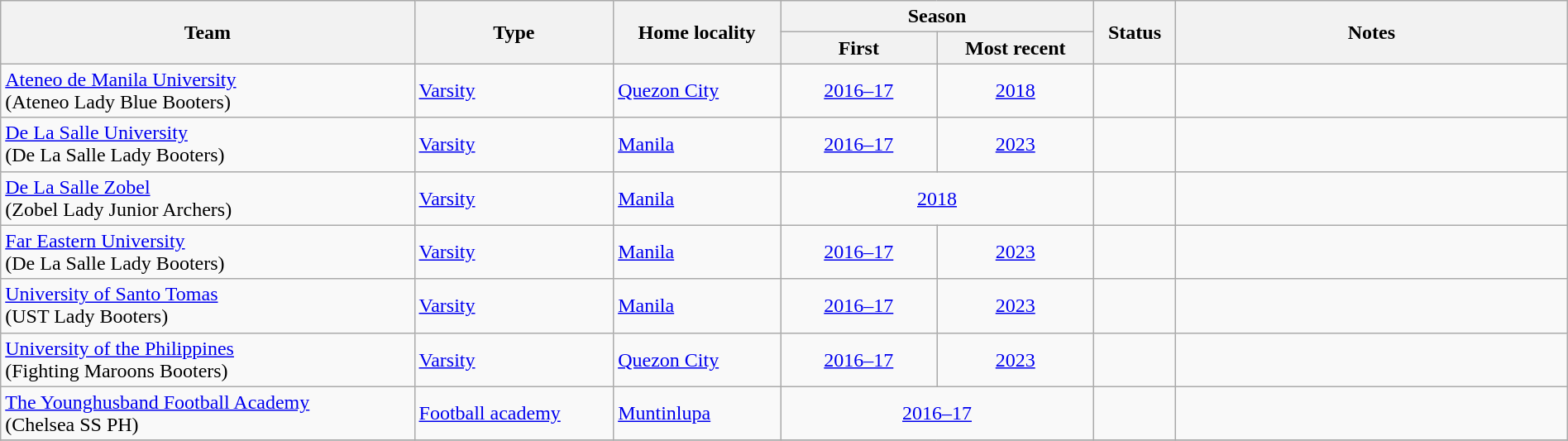<table class="wikitable" style="width:100%;">
<tr>
<th rowspan=2>Team</th>
<th rowspan=2>Type</th>
<th rowspan=2>Home locality</th>
<th colspan=2>Season</th>
<th rowspan=2>Status</th>
<th rowspan=2 width=25%>Notes</th>
</tr>
<tr>
<th width=10%>First</th>
<th width=10%>Most recent</th>
</tr>
<tr>
<td style="text-align:left;"><a href='#'>Ateneo de Manila University</a><br>(Ateneo Lady Blue Booters)</td>
<td><a href='#'>Varsity</a><br></td>
<td><a href='#'>Quezon City</a></td>
<td style="text-align:center;"><a href='#'>2016–17</a></td>
<td style="text-align:center;"><a href='#'>2018</a></td>
<td></td>
<td></td>
</tr>
<tr>
<td style="text-align:left;"><a href='#'>De La Salle University</a><br>(De La Salle Lady Booters)</td>
<td><a href='#'>Varsity</a><br></td>
<td><a href='#'>Manila</a></td>
<td style="text-align:center;"><a href='#'>2016–17</a></td>
<td style="text-align:center;"><a href='#'>2023</a></td>
<td></td>
<td></td>
</tr>
<tr>
<td style="text-align:left;"><a href='#'>De La Salle Zobel</a><br>(Zobel Lady Junior Archers)</td>
<td><a href='#'>Varsity</a><br></td>
<td><a href='#'>Manila</a></td>
<td style="text-align:center;" colspan=2><a href='#'>2018</a></td>
<td></td>
<td></td>
</tr>
<tr>
<td style="text-align:left;"><a href='#'>Far Eastern University</a><br>(De La Salle Lady Booters)</td>
<td><a href='#'>Varsity</a><br></td>
<td><a href='#'>Manila</a></td>
<td style="text-align:center;"><a href='#'>2016–17</a></td>
<td style="text-align:center;"><a href='#'>2023</a></td>
<td></td>
<td></td>
</tr>
<tr>
<td style="text-align:left;"><a href='#'>University of Santo Tomas</a><br>(UST Lady Booters)</td>
<td><a href='#'>Varsity</a><br></td>
<td><a href='#'>Manila</a></td>
<td style="text-align:center;"><a href='#'>2016–17</a></td>
<td style="text-align:center;"><a href='#'>2023</a></td>
<td></td>
<td></td>
</tr>
<tr>
<td style="text-align:left;"><a href='#'>University of the Philippines</a><br>(Fighting Maroons Booters)</td>
<td><a href='#'>Varsity</a><br></td>
<td><a href='#'>Quezon City</a></td>
<td style="text-align:center;"><a href='#'>2016–17</a></td>
<td style="text-align:center;"><a href='#'>2023</a></td>
<td></td>
<td></td>
</tr>
<tr>
<td style="text-align:left;"><a href='#'>The Younghusband Football Academy</a><br>(Chelsea SS PH)</td>
<td><a href='#'>Football academy</a></td>
<td><a href='#'>Muntinlupa</a></td>
<td style="text-align:center;" colspan=2><a href='#'>2016–17</a></td>
<td></td>
<td></td>
</tr>
<tr>
</tr>
</table>
